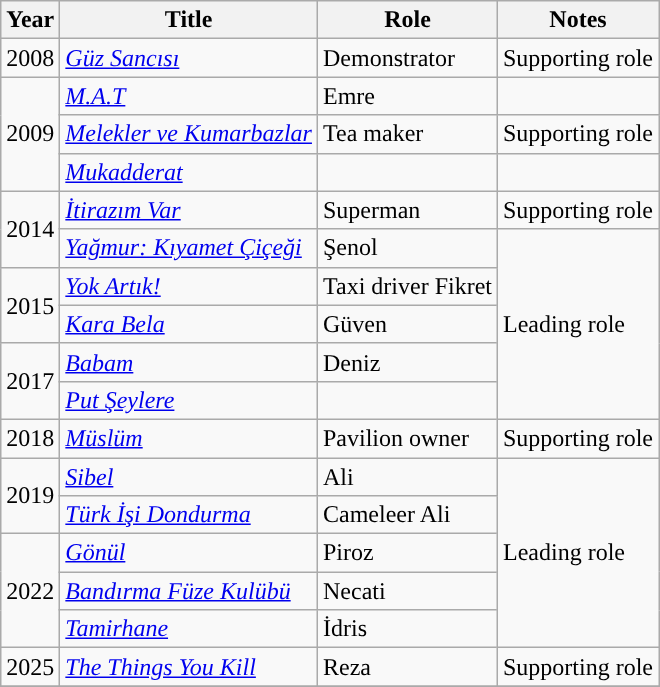<table class="wikitable">
<tr>
<th>Year</th>
<th>Title</th>
<th>Role</th>
<th>Notes</th>
</tr>
<tr>
<td>2008</td>
<td><em><a href='#'>Güz Sancısı</a></em></td>
<td>Demonstrator</td>
<td>Supporting role</td>
</tr>
<tr>
<td rowspan=3>2009</td>
<td><em><a href='#'>M.A.T</a></em></td>
<td>Emre</td>
<td></td>
</tr>
<tr>
<td><em><a href='#'>Melekler ve Kumarbazlar</a></em></td>
<td>Tea maker</td>
<td>Supporting role</td>
</tr>
<tr>
<td><em><a href='#'>Mukadderat</a></em></td>
<td></td>
<td></td>
</tr>
<tr>
<td rowspan=2>2014</td>
<td><em><a href='#'>İtirazım Var</a></em></td>
<td>Superman</td>
<td>Supporting role</td>
</tr>
<tr>
<td><em><a href='#'>Yağmur: Kıyamet Çiçeği</a></em></td>
<td>Şenol</td>
<td rowspan=5>Leading role</td>
</tr>
<tr>
<td rowspan=2>2015</td>
<td><em><a href='#'>Yok Artık!</a></em></td>
<td>Taxi driver Fikret</td>
</tr>
<tr>
<td><em><a href='#'>Kara Bela</a></em></td>
<td>Güven</td>
</tr>
<tr>
<td rowspan=2>2017</td>
<td><em><a href='#'>Babam</a></em></td>
<td>Deniz</td>
</tr>
<tr>
<td><em><a href='#'>Put Şeylere</a></em></td>
<td></td>
</tr>
<tr>
<td>2018</td>
<td><em><a href='#'>Müslüm</a></em></td>
<td>Pavilion owner</td>
<td>Supporting role</td>
</tr>
<tr>
<td rowspan=2>2019</td>
<td><em><a href='#'>Sibel</a></em></td>
<td>Ali</td>
<td rowspan="5">Leading role</td>
</tr>
<tr>
<td><em><a href='#'>Türk İşi Dondurma</a></em></td>
<td>Cameleer Ali</td>
</tr>
<tr>
<td rowspan="3">2022</td>
<td><em><a href='#'>Gönül</a></em></td>
<td>Piroz</td>
</tr>
<tr>
<td><em><a href='#'>Bandırma Füze Kulübü</a></em></td>
<td>Necati</td>
</tr>
<tr>
<td><em><a href='#'>Tamirhane</a></em></td>
<td>İdris</td>
</tr>
<tr>
<td>2025</td>
<td><em><a href='#'>The Things You Kill</a></em></td>
<td>Reza</td>
<td>Supporting role</td>
</tr>
<tr>
</tr>
</table>
